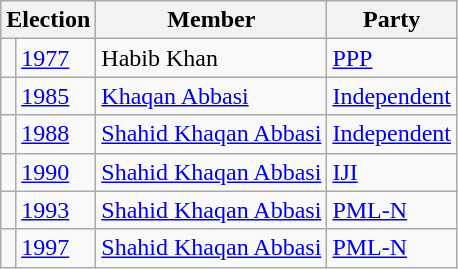<table class="wikitable">
<tr>
<th colspan="2">Election</th>
<th>Member</th>
<th>Party</th>
</tr>
<tr>
<td></td>
<td><a href='#'>1977</a></td>
<td>Habib Khan</td>
<td><a href='#'>PPP</a></td>
</tr>
<tr>
<td></td>
<td><a href='#'>1985</a></td>
<td><a href='#'>Khaqan Abbasi</a></td>
<td><a href='#'>Independent</a></td>
</tr>
<tr>
<td></td>
<td><a href='#'>1988</a></td>
<td><a href='#'>Shahid Khaqan Abbasi</a></td>
<td><a href='#'>Independent</a></td>
</tr>
<tr>
<td></td>
<td><a href='#'>1990</a></td>
<td><a href='#'>Shahid Khaqan Abbasi</a></td>
<td><a href='#'>IJI</a></td>
</tr>
<tr>
<td></td>
<td><a href='#'>1993</a></td>
<td><a href='#'>Shahid Khaqan Abbasi</a></td>
<td><a href='#'>PML-N</a></td>
</tr>
<tr>
<td></td>
<td><a href='#'>1997</a></td>
<td><a href='#'>Shahid Khaqan Abbasi</a></td>
<td><a href='#'>PML-N</a></td>
</tr>
</table>
